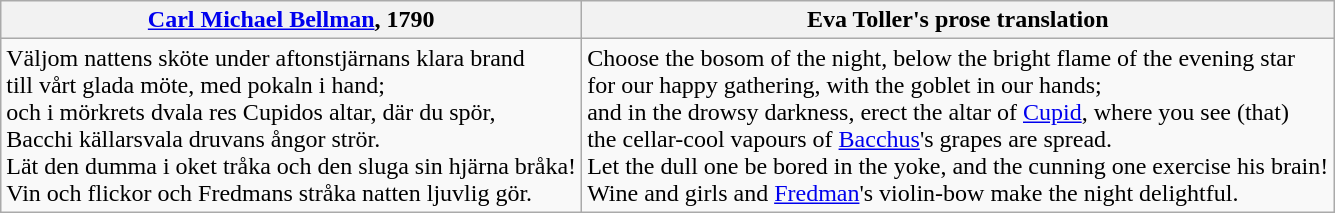<table class="wikitable">
<tr>
<th><a href='#'>Carl Michael Bellman</a>, 1790</th>
<th>Eva Toller's prose translation</th>
</tr>
<tr>
<td>Väljom nattens sköte under aftonstjärnans klara brand <br>till vårt glada möte, med pokaln i hand; <br>och i mörkrets dvala res Cupidos altar, där du spör, <br>Bacchi källarsvala druvans ångor strör. <br>Lät den dumma i oket tråka och den sluga sin hjärna bråka! <br>Vin och flickor och Fredmans stråka natten ljuvlig gör.</td>
<td>Choose the bosom of the night, below the bright flame of the evening star <br> for our happy gathering, with the goblet in our hands;<br> and in the drowsy darkness, erect the altar of <a href='#'>Cupid</a>, where you see (that) <br>the cellar-cool vapours of <a href='#'>Bacchus</a>'s grapes are spread. <br>Let the dull one be bored in the yoke, and the cunning one exercise his brain! <br>Wine and girls and <a href='#'>Fredman</a>'s violin-bow make the night delightful.</td>
</tr>
</table>
